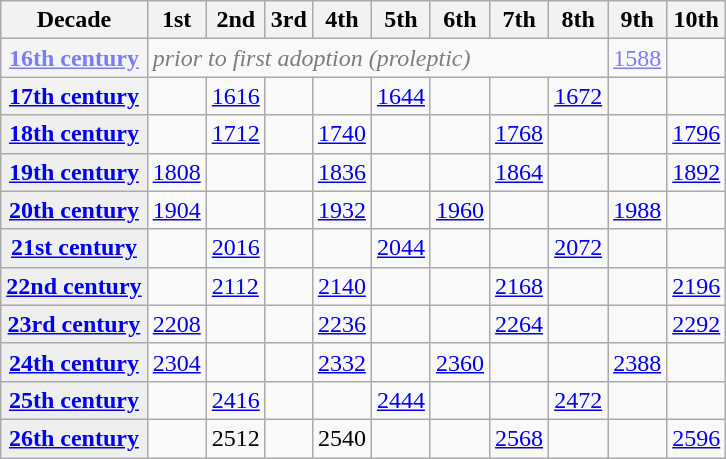<table class="wikitable">
<tr>
<th scope=row>Decade</th>
<th>1st</th>
<th>2nd</th>
<th>3rd</th>
<th>4th</th>
<th>5th</th>
<th>6th</th>
<th>7th</th>
<th>8th</th>
<th>9th</th>
<th>10th</th>
</tr>
<tr style="opacity: 0.5;">
<th style="background-color:#efefef;"><a href='#'>16th century</a></th>
<td colspan="8"><em>prior to first adoption (proleptic)</em></td>
<td><a href='#'>1588</a></td>
<td></td>
</tr>
<tr>
<th><a href='#'>17th century</a></th>
<td></td>
<td><a href='#'>1616</a></td>
<td></td>
<td></td>
<td><a href='#'>1644</a></td>
<td></td>
<td></td>
<td><a href='#'>1672</a></td>
<td></td>
<td></td>
</tr>
<tr>
<th style="background-color:#efefef;"><a href='#'>18th century</a></th>
<td></td>
<td><a href='#'>1712</a></td>
<td></td>
<td><a href='#'>1740</a></td>
<td></td>
<td></td>
<td><a href='#'>1768</a></td>
<td></td>
<td></td>
<td><a href='#'>1796</a></td>
</tr>
<tr>
<th style="background-color:#efefef;"><a href='#'>19th century</a></th>
<td><a href='#'>1808</a></td>
<td></td>
<td></td>
<td><a href='#'>1836</a></td>
<td></td>
<td></td>
<td><a href='#'>1864</a></td>
<td></td>
<td></td>
<td><a href='#'>1892</a></td>
</tr>
<tr>
<th style="background-color:#efefef;"><a href='#'>20th century</a></th>
<td><a href='#'>1904</a></td>
<td></td>
<td></td>
<td><a href='#'>1932</a></td>
<td></td>
<td><a href='#'>1960</a></td>
<td></td>
<td></td>
<td><a href='#'>1988</a></td>
<td></td>
</tr>
<tr>
<th style="background-color:#efefef;"><a href='#'>21st century</a></th>
<td></td>
<td><a href='#'>2016</a></td>
<td></td>
<td></td>
<td><a href='#'>2044</a></td>
<td></td>
<td></td>
<td><a href='#'>2072</a></td>
<td></td>
<td></td>
</tr>
<tr>
<th style="background-color:#efefef;"><a href='#'>22nd century</a></th>
<td></td>
<td><a href='#'>2112</a></td>
<td></td>
<td><a href='#'>2140</a></td>
<td></td>
<td></td>
<td><a href='#'>2168</a></td>
<td></td>
<td></td>
<td><a href='#'>2196</a></td>
</tr>
<tr>
<th style="background-color:#efefef;"><a href='#'>23rd century</a></th>
<td><a href='#'>2208</a></td>
<td></td>
<td></td>
<td><a href='#'>2236</a></td>
<td></td>
<td></td>
<td><a href='#'>2264</a></td>
<td></td>
<td></td>
<td><a href='#'>2292</a></td>
</tr>
<tr>
<th style="background-color:#efefef;"><a href='#'>24th century</a></th>
<td><a href='#'>2304</a></td>
<td></td>
<td></td>
<td><a href='#'>2332</a></td>
<td></td>
<td><a href='#'>2360</a></td>
<td></td>
<td></td>
<td><a href='#'>2388</a></td>
<td></td>
</tr>
<tr>
<th style="background-color:#efefef;"><a href='#'>25th century</a></th>
<td></td>
<td><a href='#'>2416</a></td>
<td></td>
<td></td>
<td><a href='#'>2444</a></td>
<td></td>
<td></td>
<td><a href='#'>2472</a></td>
<td></td>
<td></td>
</tr>
<tr>
<th style="background-color:#efefef;"><a href='#'>26th century</a></th>
<td></td>
<td>2512</td>
<td></td>
<td>2540</td>
<td></td>
<td></td>
<td><a href='#'>2568</a></td>
<td></td>
<td></td>
<td><a href='#'>2596</a></td>
</tr>
</table>
